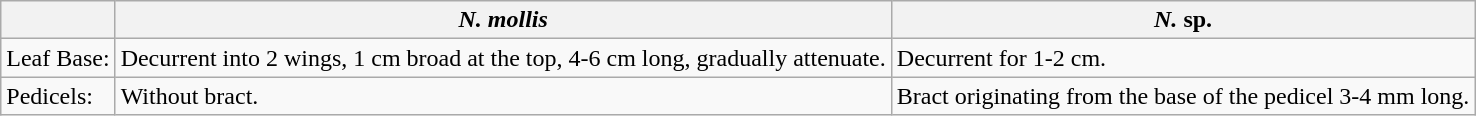<table class="wikitable" text-align: left;">
<tr>
<th></th>
<th><em>N. mollis</em></th>
<th><em>N.</em> sp.</th>
</tr>
<tr>
<td>Leaf Base:</td>
<td>Decurrent into 2 wings, 1 cm broad at the top, 4-6 cm long, gradually attenuate.</td>
<td>Decurrent for 1-2 cm.</td>
</tr>
<tr>
<td>Pedicels:</td>
<td>Without bract.</td>
<td>Bract originating from the base of the pedicel 3-4 mm long.</td>
</tr>
</table>
